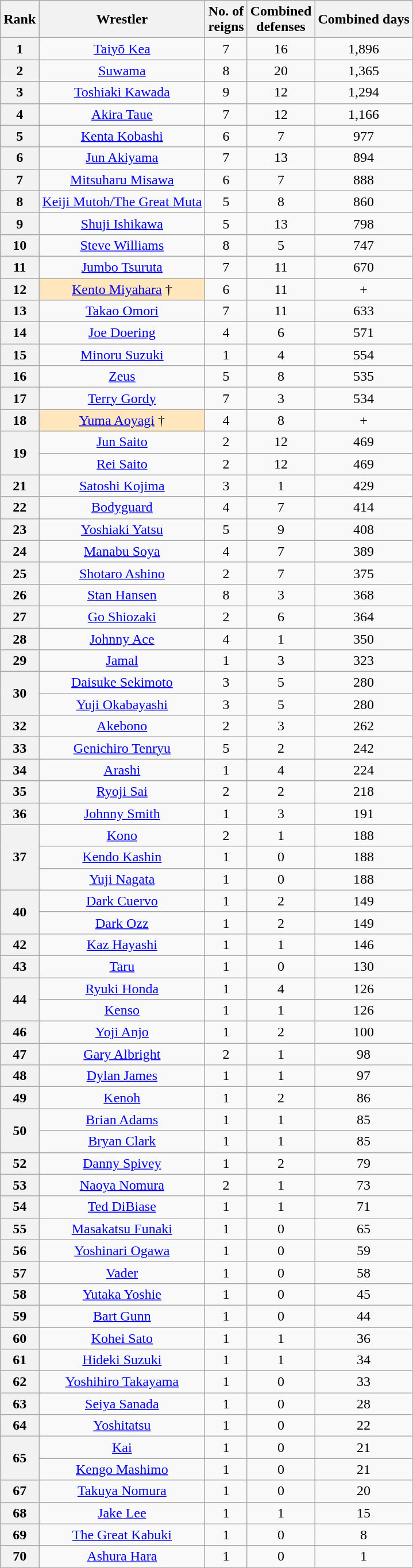<table class="wikitable sortable" style="text-align: center">
<tr>
<th>Rank</th>
<th>Wrestler</th>
<th>No. of<br>reigns</th>
<th>Combined<br>defenses</th>
<th data-sort-type="number">Combined days</th>
</tr>
<tr>
<th>1</th>
<td><a href='#'>Taiyō Kea</a></td>
<td>7</td>
<td>16</td>
<td>1,896</td>
</tr>
<tr>
<th>2</th>
<td><a href='#'>Suwama</a></td>
<td>8</td>
<td>20</td>
<td>1,365</td>
</tr>
<tr>
<th>3</th>
<td><a href='#'>Toshiaki Kawada</a></td>
<td>9</td>
<td>12</td>
<td>1,294</td>
</tr>
<tr>
<th>4</th>
<td><a href='#'>Akira Taue</a></td>
<td>7</td>
<td>12</td>
<td>1,166</td>
</tr>
<tr>
<th>5</th>
<td><a href='#'>Kenta Kobashi</a></td>
<td>6</td>
<td>7</td>
<td>977</td>
</tr>
<tr>
<th>6</th>
<td><a href='#'>Jun Akiyama</a></td>
<td>7</td>
<td>13</td>
<td>894</td>
</tr>
<tr>
<th>7</th>
<td><a href='#'>Mitsuharu Misawa</a></td>
<td>6</td>
<td>7</td>
<td>888</td>
</tr>
<tr>
<th>8</th>
<td><a href='#'>Keiji Mutoh/The Great Muta</a></td>
<td>5</td>
<td>8</td>
<td>860</td>
</tr>
<tr>
<th>9</th>
<td><a href='#'>Shuji Ishikawa</a></td>
<td>5</td>
<td>13</td>
<td>798</td>
</tr>
<tr>
<th>10</th>
<td><a href='#'>Steve Williams</a></td>
<td>8</td>
<td>5</td>
<td>747</td>
</tr>
<tr>
<th>11</th>
<td><a href='#'>Jumbo Tsuruta</a></td>
<td>7</td>
<td>11</td>
<td>670</td>
</tr>
<tr>
<th>12</th>
<td style="background-color:#FFE6BD"><a href='#'>Kento Miyahara</a> †</td>
<td>6</td>
<td>11</td>
<td>+</td>
</tr>
<tr>
<th>13</th>
<td><a href='#'>Takao Omori</a></td>
<td>7</td>
<td>11</td>
<td>633</td>
</tr>
<tr>
<th>14</th>
<td><a href='#'>Joe Doering</a></td>
<td>4</td>
<td>6</td>
<td>571</td>
</tr>
<tr>
<th>15</th>
<td><a href='#'>Minoru Suzuki</a></td>
<td>1</td>
<td>4</td>
<td>554</td>
</tr>
<tr>
<th>16</th>
<td><a href='#'>Zeus</a></td>
<td>5</td>
<td>8</td>
<td>535</td>
</tr>
<tr>
<th>17</th>
<td><a href='#'>Terry Gordy</a></td>
<td>7</td>
<td>3</td>
<td>534</td>
</tr>
<tr>
<th>18</th>
<td style="background-color:#FFE6BD"><a href='#'>Yuma Aoyagi</a> †</td>
<td>4</td>
<td>8</td>
<td>+</td>
</tr>
<tr>
<th rowspan=2>19</th>
<td><a href='#'>Jun Saito</a></td>
<td>2</td>
<td>12</td>
<td>469</td>
</tr>
<tr>
<td><a href='#'>Rei Saito</a></td>
<td>2</td>
<td>12</td>
<td>469</td>
</tr>
<tr>
<th>21</th>
<td><a href='#'>Satoshi Kojima</a></td>
<td>3</td>
<td>1</td>
<td>429</td>
</tr>
<tr>
<th>22</th>
<td><a href='#'>Bodyguard</a></td>
<td>4</td>
<td>7</td>
<td>414</td>
</tr>
<tr>
<th>23</th>
<td><a href='#'>Yoshiaki Yatsu</a></td>
<td>5</td>
<td>9</td>
<td>408</td>
</tr>
<tr>
<th>24</th>
<td><a href='#'>Manabu Soya</a></td>
<td>4</td>
<td>7</td>
<td>389</td>
</tr>
<tr>
<th>25</th>
<td><a href='#'>Shotaro Ashino</a></td>
<td>2</td>
<td>7</td>
<td>375</td>
</tr>
<tr>
<th>26</th>
<td><a href='#'>Stan Hansen</a></td>
<td>8</td>
<td>3</td>
<td>368</td>
</tr>
<tr>
<th>27</th>
<td><a href='#'>Go Shiozaki</a></td>
<td>2</td>
<td>6</td>
<td>364</td>
</tr>
<tr>
<th>28</th>
<td><a href='#'>Johnny Ace</a></td>
<td>4</td>
<td>1</td>
<td>350</td>
</tr>
<tr>
<th>29</th>
<td><a href='#'>Jamal</a></td>
<td>1</td>
<td>3</td>
<td>323</td>
</tr>
<tr>
<th rowspan=2>30</th>
<td><a href='#'>Daisuke Sekimoto</a></td>
<td>3</td>
<td>5</td>
<td>280</td>
</tr>
<tr>
<td><a href='#'>Yuji Okabayashi</a></td>
<td>3</td>
<td>5</td>
<td>280</td>
</tr>
<tr>
<th>32</th>
<td><a href='#'>Akebono</a></td>
<td>2</td>
<td>3</td>
<td>262</td>
</tr>
<tr>
<th>33</th>
<td><a href='#'>Genichiro Tenryu</a></td>
<td>5</td>
<td>2</td>
<td>242</td>
</tr>
<tr>
<th>34</th>
<td><a href='#'>Arashi</a></td>
<td>1</td>
<td>4</td>
<td>224</td>
</tr>
<tr>
<th>35</th>
<td><a href='#'>Ryoji Sai</a></td>
<td>2</td>
<td>2</td>
<td>218</td>
</tr>
<tr>
<th>36</th>
<td><a href='#'>Johnny Smith</a></td>
<td>1</td>
<td>3</td>
<td>191</td>
</tr>
<tr>
<th rowspan=3>37</th>
<td><a href='#'>Kono</a></td>
<td>2</td>
<td>1</td>
<td>188</td>
</tr>
<tr>
<td><a href='#'>Kendo Kashin</a></td>
<td>1</td>
<td>0</td>
<td>188</td>
</tr>
<tr>
<td><a href='#'>Yuji Nagata</a></td>
<td>1</td>
<td>0</td>
<td>188</td>
</tr>
<tr>
<th rowspan=2>40</th>
<td><a href='#'>Dark Cuervo</a></td>
<td>1</td>
<td>2</td>
<td>149</td>
</tr>
<tr>
<td><a href='#'>Dark Ozz</a></td>
<td>1</td>
<td>2</td>
<td>149</td>
</tr>
<tr>
<th>42</th>
<td><a href='#'>Kaz Hayashi</a></td>
<td>1</td>
<td>1</td>
<td>146</td>
</tr>
<tr>
<th>43</th>
<td><a href='#'>Taru</a></td>
<td>1</td>
<td>0</td>
<td>130</td>
</tr>
<tr>
<th rowspan=2>44</th>
<td><a href='#'>Ryuki Honda</a></td>
<td>1</td>
<td>4</td>
<td>126</td>
</tr>
<tr>
<td><a href='#'>Kenso</a></td>
<td>1</td>
<td>1</td>
<td>126</td>
</tr>
<tr>
<th>46</th>
<td><a href='#'>Yoji Anjo</a></td>
<td>1</td>
<td>2</td>
<td>100</td>
</tr>
<tr>
<th>47</th>
<td><a href='#'>Gary Albright</a></td>
<td>2</td>
<td>1</td>
<td>98</td>
</tr>
<tr>
<th>48</th>
<td><a href='#'>Dylan James</a></td>
<td>1</td>
<td>1</td>
<td>97</td>
</tr>
<tr>
<th>49</th>
<td><a href='#'>Kenoh</a></td>
<td>1</td>
<td>2</td>
<td>86</td>
</tr>
<tr>
<th rowspan=2>50</th>
<td><a href='#'>Brian Adams</a></td>
<td>1</td>
<td>1</td>
<td>85</td>
</tr>
<tr>
<td><a href='#'>Bryan Clark</a></td>
<td>1</td>
<td>1</td>
<td>85</td>
</tr>
<tr>
<th>52</th>
<td><a href='#'>Danny Spivey</a></td>
<td>1</td>
<td>2</td>
<td>79</td>
</tr>
<tr>
<th>53</th>
<td><a href='#'>Naoya Nomura</a></td>
<td>2</td>
<td>1</td>
<td>73</td>
</tr>
<tr>
<th>54</th>
<td><a href='#'>Ted DiBiase</a></td>
<td>1</td>
<td>1</td>
<td>71</td>
</tr>
<tr>
<th>55</th>
<td><a href='#'>Masakatsu Funaki</a></td>
<td>1</td>
<td>0</td>
<td>65</td>
</tr>
<tr>
<th>56</th>
<td><a href='#'>Yoshinari Ogawa</a></td>
<td>1</td>
<td>0</td>
<td>59</td>
</tr>
<tr>
<th>57</th>
<td><a href='#'>Vader</a></td>
<td>1</td>
<td>0</td>
<td>58</td>
</tr>
<tr>
<th>58</th>
<td><a href='#'>Yutaka Yoshie</a></td>
<td>1</td>
<td>0</td>
<td>45</td>
</tr>
<tr>
<th>59</th>
<td><a href='#'>Bart Gunn</a></td>
<td>1</td>
<td>0</td>
<td>44</td>
</tr>
<tr>
<th>60</th>
<td><a href='#'>Kohei Sato</a></td>
<td>1</td>
<td>1</td>
<td>36</td>
</tr>
<tr>
<th>61</th>
<td><a href='#'>Hideki Suzuki</a></td>
<td>1</td>
<td>1</td>
<td>34</td>
</tr>
<tr>
<th>62</th>
<td><a href='#'>Yoshihiro Takayama</a></td>
<td>1</td>
<td>0</td>
<td>33</td>
</tr>
<tr>
<th>63</th>
<td><a href='#'>Seiya Sanada</a></td>
<td>1</td>
<td>0</td>
<td>28</td>
</tr>
<tr>
<th>64</th>
<td><a href='#'>Yoshitatsu</a></td>
<td>1</td>
<td>0</td>
<td>22</td>
</tr>
<tr>
<th rowspan=2>65</th>
<td><a href='#'>Kai</a></td>
<td>1</td>
<td>0</td>
<td>21</td>
</tr>
<tr>
<td><a href='#'>Kengo Mashimo</a></td>
<td>1</td>
<td>0</td>
<td>21</td>
</tr>
<tr>
<th>67</th>
<td><a href='#'>Takuya Nomura</a></td>
<td>1</td>
<td>0</td>
<td>20</td>
</tr>
<tr>
<th>68</th>
<td><a href='#'>Jake Lee</a></td>
<td>1</td>
<td>1</td>
<td>15</td>
</tr>
<tr>
<th>69</th>
<td><a href='#'>The Great Kabuki</a></td>
<td>1</td>
<td>0</td>
<td>8</td>
</tr>
<tr>
<th>70</th>
<td><a href='#'>Ashura Hara</a></td>
<td>1</td>
<td>0</td>
<td>1</td>
</tr>
</table>
